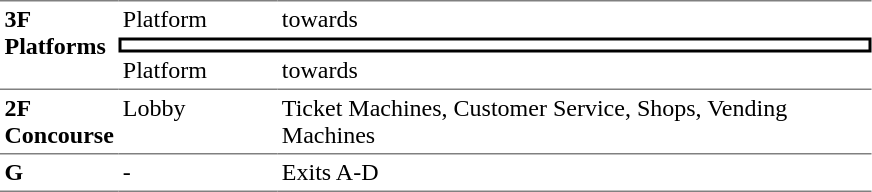<table table border=0 cellspacing=0 cellpadding=3>
<tr>
<td style="border-top:solid 1px gray;" rowspan=3 valign=top><strong>3F<br>Platforms</strong></td>
<td style="border-top:solid 1px gray;" valign=top>Platform</td>
<td style="border-top:solid 1px gray;" valign=top>  towards  </td>
</tr>
<tr>
<td style="border-right:solid 2px black;border-left:solid 2px black;border-top:solid 2px black;border-bottom:solid 2px black;text-align:center;" colspan=2></td>
</tr>
<tr>
<td>Platform</td>
<td>  towards   </td>
</tr>
<tr>
<td style="border-bottom:solid 1px gray; border-top:solid 1px gray;" valign=top width=50><strong>2F<br>Concourse</strong></td>
<td style="border-bottom:solid 1px gray; border-top:solid 1px gray;" valign=top width=100>Lobby</td>
<td style="border-bottom:solid 1px gray; border-top:solid 1px gray;" valign=top width=390>Ticket Machines, Customer Service, Shops, Vending Machines</td>
</tr>
<tr>
<td style="border-bottom:solid 1px gray;" width=50 valign=top><strong>G</strong></td>
<td style="border-bottom:solid 1px gray;" width=100 valign=top>-</td>
<td style="border-bottom:solid 1px gray;" width=390 valign=top>Exits A-D</td>
</tr>
</table>
